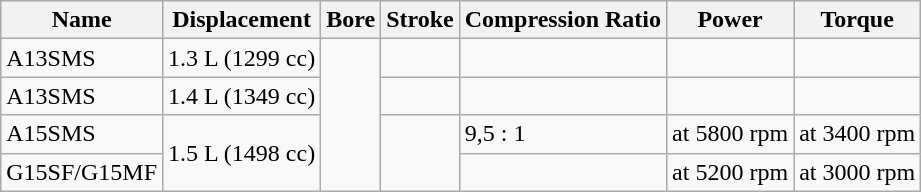<table class=wikitable>
<tr>
<th>Name</th>
<th>Displacement</th>
<th>Bore</th>
<th>Stroke</th>
<th>Compression Ratio</th>
<th>Power</th>
<th>Torque</th>
</tr>
<tr>
<td>A13SMS</td>
<td>1.3 L (1299 cc)</td>
<td rowspan=4></td>
<td></td>
<td></td>
<td></td>
<td></td>
</tr>
<tr>
<td>A13SMS</td>
<td>1.4 L (1349 cc)</td>
<td></td>
<td></td>
<td></td>
<td></td>
</tr>
<tr>
<td>A15SMS</td>
<td rowspan=2>1.5 L (1498 cc)</td>
<td rowspan=2></td>
<td>9,5 : 1</td>
<td> at 5800 rpm</td>
<td> at 3400 rpm</td>
</tr>
<tr>
<td>G15SF/G15MF</td>
<td></td>
<td> at 5200 rpm</td>
<td> at 3000 rpm</td>
</tr>
</table>
